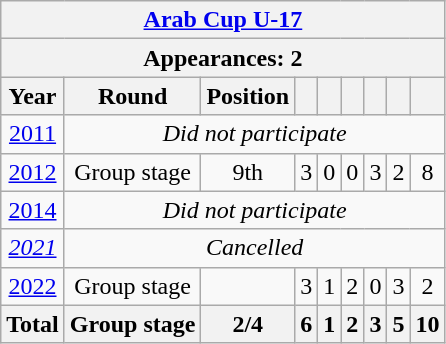<table class="wikitable" style="text-align: center;">
<tr>
<th colspan=9><a href='#'>Arab Cup U-17</a></th>
</tr>
<tr>
<th colspan=9>Appearances: 2</th>
</tr>
<tr>
<th>Year</th>
<th>Round</th>
<th>Position</th>
<th></th>
<th></th>
<th></th>
<th></th>
<th></th>
<th></th>
</tr>
<tr>
<td> <a href='#'>2011</a></td>
<td colspan=8><em>Did not participate</em></td>
</tr>
<tr>
<td> <a href='#'>2012</a></td>
<td>Group stage</td>
<td>9th</td>
<td>3</td>
<td>0</td>
<td>0</td>
<td>3</td>
<td>2</td>
<td>8</td>
</tr>
<tr>
<td> <a href='#'>2014</a></td>
<td colspan=8><em>Did not participate</em></td>
</tr>
<tr>
<td> <em><a href='#'>2021</a></em></td>
<td colspan=8><em>Cancelled</em></td>
</tr>
<tr>
<td> <a href='#'>2022</a></td>
<td>Group stage</td>
<td></td>
<td>3</td>
<td>1</td>
<td>2</td>
<td>0</td>
<td>3</td>
<td>2</td>
</tr>
<tr>
<th>Total</th>
<th>Group stage</th>
<th>2/4</th>
<th>6</th>
<th>1</th>
<th>2</th>
<th>3</th>
<th>5</th>
<th>10</th>
</tr>
</table>
